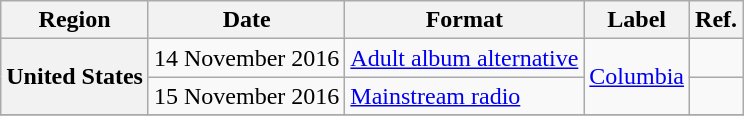<table class="wikitable sortable plainrowheaders">
<tr>
<th scope="col">Region</th>
<th scope="col">Date</th>
<th scope="col">Format</th>
<th scope="col">Label</th>
<th scope="col">Ref.</th>
</tr>
<tr>
<th scope="row" rowspan="2">United States</th>
<td>14 November 2016</td>
<td><a href='#'>Adult album alternative</a></td>
<td rowspan="2"><a href='#'>Columbia</a></td>
<td style="text-align:center;"></td>
</tr>
<tr>
<td>15 November 2016</td>
<td><a href='#'>Mainstream radio</a></td>
<td style="text-align:center;"></td>
</tr>
<tr>
</tr>
</table>
